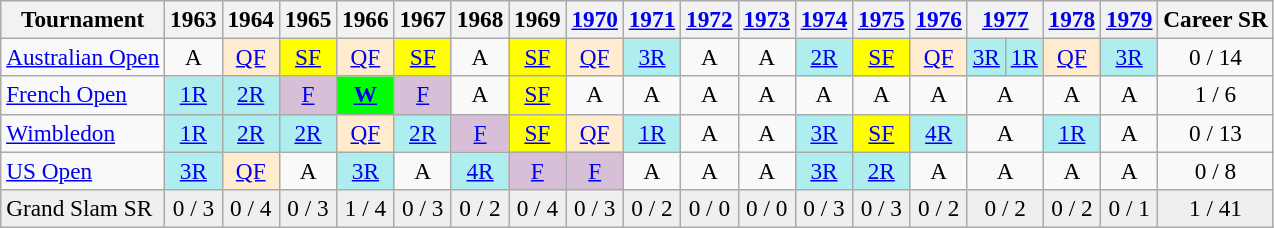<table class=wikitable style=text-align:center;font-size:97%>
<tr>
<th>Tournament</th>
<th>1963</th>
<th>1964</th>
<th>1965</th>
<th>1966</th>
<th>1967</th>
<th>1968</th>
<th>1969</th>
<th><a href='#'>1970</a></th>
<th><a href='#'>1971</a></th>
<th><a href='#'>1972</a></th>
<th><a href='#'>1973</a></th>
<th><a href='#'>1974</a></th>
<th><a href='#'>1975</a></th>
<th><a href='#'>1976</a></th>
<th colspan="2"><a href='#'>1977</a></th>
<th><a href='#'>1978</a></th>
<th><a href='#'>1979</a></th>
<th>Career SR</th>
</tr>
<tr>
<td align=left><a href='#'>Australian Open</a></td>
<td>A</td>
<td bgcolor=ffebcd><a href='#'>QF</a></td>
<td bgcolor=yellow><a href='#'>SF</a></td>
<td bgcolor=ffebcd><a href='#'>QF</a></td>
<td bgcolor=yellow><a href='#'>SF</a></td>
<td>A</td>
<td bgcolor=yellow><a href='#'>SF</a></td>
<td bgcolor=ffebcd><a href='#'>QF</a></td>
<td bgcolor=afeeee><a href='#'>3R</a></td>
<td>A</td>
<td>A</td>
<td bgcolor=afeeee><a href='#'>2R</a></td>
<td bgcolor=yellow><a href='#'>SF</a></td>
<td bgcolor=ffebcd><a href='#'>QF</a></td>
<td bgcolor=afeeee><a href='#'>3R</a></td>
<td bgcolor=afeeee><a href='#'>1R</a></td>
<td bgcolor=ffebcd><a href='#'>QF</a></td>
<td bgcolor=afeeee><a href='#'>3R</a></td>
<td>0 / 14</td>
</tr>
<tr>
<td align=left><a href='#'>French Open</a></td>
<td bgcolor=afeeee><a href='#'>1R</a></td>
<td bgcolor=afeeee><a href='#'>2R</a></td>
<td bgcolor=D8BFD8><a href='#'>F</a></td>
<td bgcolor=00ff00><strong><a href='#'>W</a></strong></td>
<td bgcolor=D8BFD8><a href='#'>F</a></td>
<td>A</td>
<td bgcolor=yellow><a href='#'>SF</a></td>
<td>A</td>
<td>A</td>
<td>A</td>
<td>A</td>
<td>A</td>
<td>A</td>
<td>A</td>
<td colspan="2" style="text-align:center;">A</td>
<td>A</td>
<td>A</td>
<td>1 / 6</td>
</tr>
<tr>
<td align=left><a href='#'>Wimbledon</a></td>
<td bgcolor=afeeee><a href='#'>1R</a></td>
<td bgcolor=afeeee><a href='#'>2R</a></td>
<td bgcolor=afeeee><a href='#'>2R</a></td>
<td bgcolor=ffebcd><a href='#'>QF</a></td>
<td bgcolor=afeeee><a href='#'>2R</a></td>
<td bgcolor=D8BFD8><a href='#'>F</a></td>
<td bgcolor=yellow><a href='#'>SF</a></td>
<td bgcolor=ffebcd><a href='#'>QF</a></td>
<td bgcolor=afeeee><a href='#'>1R</a></td>
<td>A</td>
<td>A</td>
<td bgcolor=afeeee><a href='#'>3R</a></td>
<td bgcolor=yellow><a href='#'>SF</a></td>
<td bgcolor=afeeee><a href='#'>4R</a></td>
<td colspan="2" style="text-align:center;">A</td>
<td bgcolor=afeeee><a href='#'>1R</a></td>
<td>A</td>
<td>0 / 13</td>
</tr>
<tr>
<td align=left><a href='#'>US Open</a></td>
<td bgcolor=afeeee><a href='#'>3R</a></td>
<td bgcolor=ffebcd><a href='#'>QF</a></td>
<td>A</td>
<td bgcolor=afeeee><a href='#'>3R</a></td>
<td>A</td>
<td bgcolor=afeeee><a href='#'>4R</a></td>
<td bgcolor=D8BFD8><a href='#'>F</a></td>
<td bgcolor=D8BFD8><a href='#'>F</a></td>
<td>A</td>
<td>A</td>
<td>A</td>
<td bgcolor=afeeee><a href='#'>3R</a></td>
<td bgcolor=afeeee><a href='#'>2R</a></td>
<td>A</td>
<td colspan="2" style="text-align:center;">A</td>
<td>A</td>
<td>A</td>
<td>0 / 8</td>
</tr>
<tr bgcolor=efefef>
<td align=left>Grand Slam SR</td>
<td>0 / 3</td>
<td>0 / 4</td>
<td>0 / 3</td>
<td>1 / 4</td>
<td>0 / 3</td>
<td>0 / 2</td>
<td>0 / 4</td>
<td>0 / 3</td>
<td>0 / 2</td>
<td>0 / 0</td>
<td>0 / 0</td>
<td>0 / 3</td>
<td>0 / 3</td>
<td>0 / 2</td>
<td colspan="2">0 / 2</td>
<td>0 / 2</td>
<td>0 / 1</td>
<td>1 / 41</td>
</tr>
</table>
